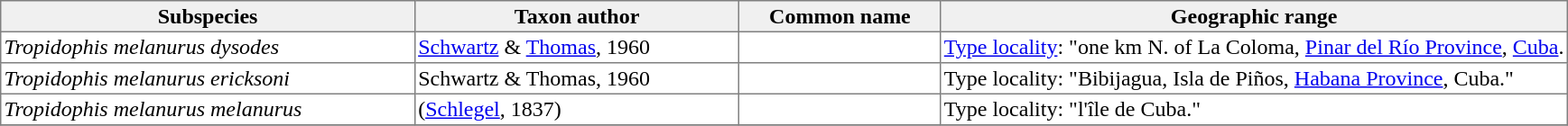<table cellspacing=0 cellpadding=2 border=1 style="border-collapse: collapse;">
<tr>
<th bgcolor="#f0f0f0">Subspecies</th>
<th bgcolor="#f0f0f0">Taxon author</th>
<th bgcolor="#f0f0f0">Common name</th>
<th bgcolor="#f0f0f0">Geographic range</th>
</tr>
<tr>
<td><em>Tropidophis melanurus dysodes</em></td>
<td><a href='#'>Schwartz</a> & <a href='#'>Thomas</a>, 1960</td>
<td></td>
<td style="width:40%"><a href='#'>Type locality</a>: "one km N. of La Coloma, <a href='#'>Pinar del Río Province</a>, <a href='#'>Cuba</a>.</td>
</tr>
<tr>
<td><em>Tropidophis melanurus ericksoni</em></td>
<td>Schwartz & Thomas, 1960</td>
<td></td>
<td>Type locality: "Bibijagua, Isla de Piños, <a href='#'>Habana Province</a>, Cuba."</td>
</tr>
<tr>
<td><em>Tropidophis melanurus melanurus</em></td>
<td>(<a href='#'>Schlegel</a>, 1837)</td>
<td></td>
<td>Type locality: "l'île de Cuba."</td>
</tr>
<tr>
</tr>
</table>
